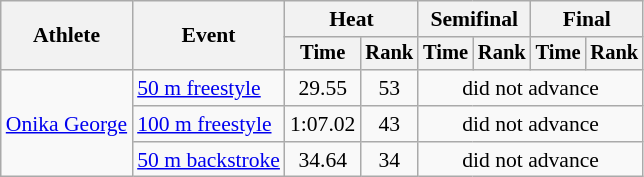<table class=wikitable style=font-size:90%>
<tr>
<th rowspan=2>Athlete</th>
<th rowspan=2>Event</th>
<th colspan=2>Heat</th>
<th colspan=2>Semifinal</th>
<th colspan=2>Final</th>
</tr>
<tr style=font-size:95%>
<th>Time</th>
<th>Rank</th>
<th>Time</th>
<th>Rank</th>
<th>Time</th>
<th>Rank</th>
</tr>
<tr align=center>
<td align=left rowspan=3><a href='#'>Onika George</a></td>
<td align=left><a href='#'>50 m freestyle</a></td>
<td>29.55</td>
<td>53</td>
<td colspan=4>did not advance</td>
</tr>
<tr align=center>
<td align=left><a href='#'>100 m freestyle</a></td>
<td>1:07.02</td>
<td>43</td>
<td colspan=4>did not advance</td>
</tr>
<tr align=center>
<td align=left><a href='#'>50 m backstroke</a></td>
<td>34.64</td>
<td>34</td>
<td colspan=4>did not advance</td>
</tr>
</table>
